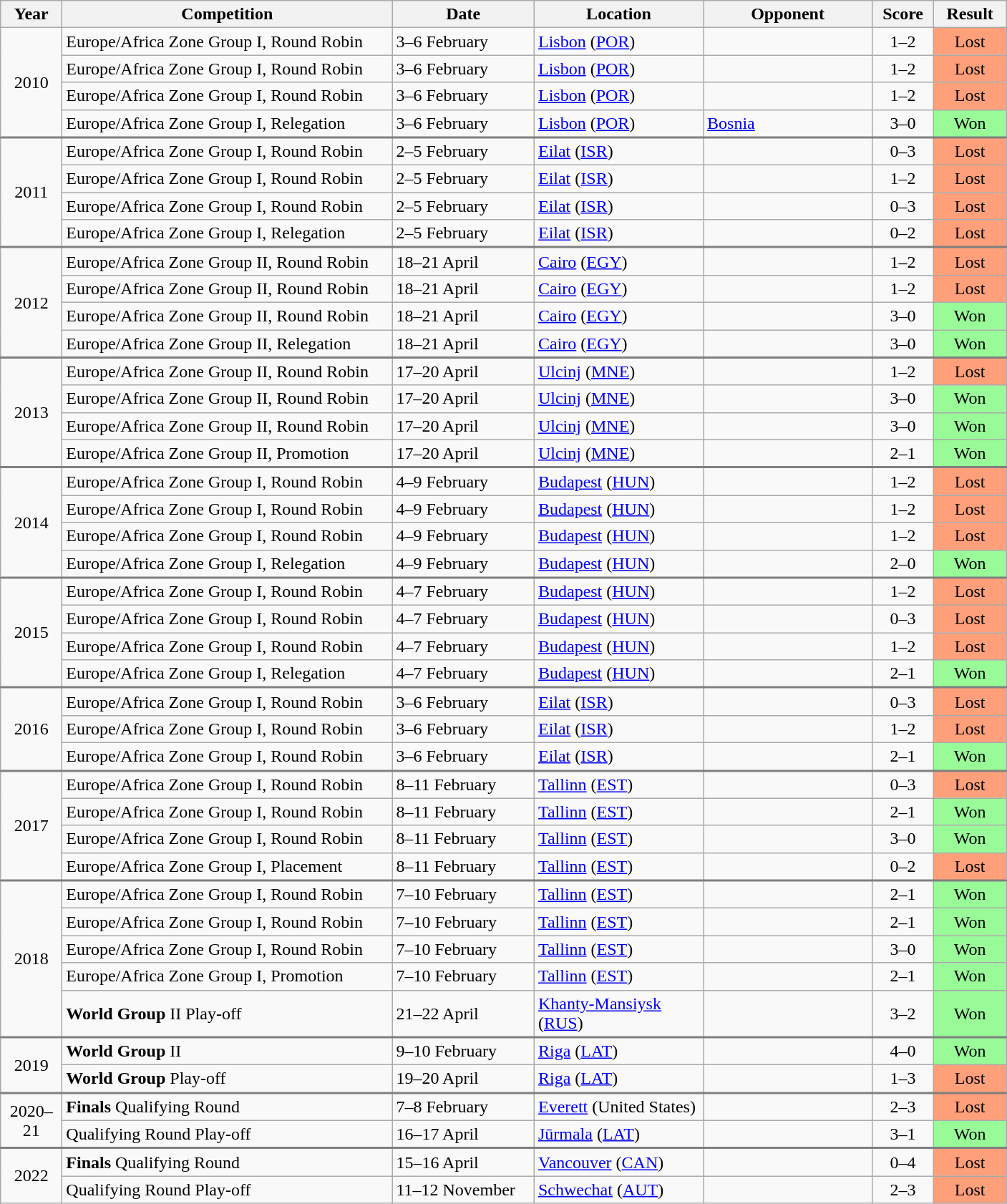<table class="wikitable">
<tr>
<th style="width:50px">Year</th>
<th style="width:300px">Competition</th>
<th style="width:125px">Date</th>
<th style="width:150px">Location</th>
<th style="width:150px">Opponent</th>
<th style="width:50px">Score</th>
<th style="width:60px">Result</th>
</tr>
<tr>
<td style="text-align:center;" rowspan="4">2010</td>
<td>Europe/Africa Zone Group I, Round Robin</td>
<td>3–6 February</td>
<td><a href='#'>Lisbon</a> (<a href='#'>POR</a>)</td>
<td></td>
<td style="text-align:center;">1–2</td>
<td style="text-align:center; background:#ffa07a;">Lost</td>
</tr>
<tr>
<td>Europe/Africa Zone Group I, Round Robin</td>
<td>3–6 February</td>
<td><a href='#'>Lisbon</a> (<a href='#'>POR</a>)</td>
<td></td>
<td style="text-align:center;">1–2</td>
<td style="text-align:center; background:#ffa07a;">Lost</td>
</tr>
<tr>
<td>Europe/Africa Zone Group I, Round Robin</td>
<td>3–6 February</td>
<td><a href='#'>Lisbon</a> (<a href='#'>POR</a>)</td>
<td></td>
<td style="text-align:center;">1–2</td>
<td style="text-align:center; background:#ffa07a;">Lost</td>
</tr>
<tr>
<td>Europe/Africa Zone Group I, Relegation</td>
<td>3–6 February</td>
<td><a href='#'>Lisbon</a> (<a href='#'>POR</a>)</td>
<td> <a href='#'>Bosnia</a></td>
<td style="text-align:center;">3–0</td>
<td style="text-align:center; background:#98fb98;">Won</td>
</tr>
<tr style="border-top:2px solid gray;">
<td style="text-align:center;" rowspan="4">2011</td>
<td>Europe/Africa Zone Group I, Round Robin</td>
<td>2–5 February</td>
<td><a href='#'>Eilat</a> (<a href='#'>ISR</a>)</td>
<td></td>
<td style="text-align:center;">0–3</td>
<td style="text-align:center; background:#ffa07a;">Lost</td>
</tr>
<tr>
<td>Europe/Africa Zone Group I, Round Robin</td>
<td>2–5 February</td>
<td><a href='#'>Eilat</a> (<a href='#'>ISR</a>)</td>
<td></td>
<td style="text-align:center;">1–2</td>
<td style="text-align:center; background:#ffa07a;">Lost</td>
</tr>
<tr>
<td>Europe/Africa Zone Group I, Round Robin</td>
<td>2–5 February</td>
<td><a href='#'>Eilat</a> (<a href='#'>ISR</a>)</td>
<td></td>
<td style="text-align:center;">0–3</td>
<td style="text-align:center; background:#ffa07a;">Lost</td>
</tr>
<tr>
<td>Europe/Africa Zone Group I, Relegation</td>
<td>2–5 February</td>
<td><a href='#'>Eilat</a> (<a href='#'>ISR</a>)</td>
<td></td>
<td style="text-align:center;">0–2</td>
<td style="text-align:center; background:#ffa07a;">Lost</td>
</tr>
<tr style="border-top:2px solid gray;">
<td style="text-align:center;" rowspan="4">2012</td>
<td>Europe/Africa Zone Group II, Round Robin</td>
<td>18–21 April</td>
<td><a href='#'>Cairo</a> (<a href='#'>EGY</a>)</td>
<td></td>
<td style="text-align:center;">1–2</td>
<td style="text-align:center; background:#ffa07a;">Lost</td>
</tr>
<tr>
<td>Europe/Africa Zone Group II, Round Robin</td>
<td>18–21 April</td>
<td><a href='#'>Cairo</a> (<a href='#'>EGY</a>)</td>
<td></td>
<td style="text-align:center;">1–2</td>
<td style="text-align:center; background:#ffa07a;">Lost</td>
</tr>
<tr>
<td>Europe/Africa Zone Group II, Round Robin</td>
<td>18–21 April</td>
<td><a href='#'>Cairo</a> (<a href='#'>EGY</a>)</td>
<td></td>
<td style="text-align:center;">3–0</td>
<td style="text-align:center; background:#98fb98;">Won</td>
</tr>
<tr>
<td>Europe/Africa Zone Group II, Relegation</td>
<td>18–21 April</td>
<td><a href='#'>Cairo</a> (<a href='#'>EGY</a>)</td>
<td></td>
<td style="text-align:center;">3–0</td>
<td style="text-align:center; background:#98fb98;">Won</td>
</tr>
<tr style="border-top:2px solid gray;">
<td style="text-align:center;" rowspan="4">2013</td>
<td>Europe/Africa Zone Group II, Round Robin</td>
<td>17–20 April</td>
<td><a href='#'>Ulcinj</a> (<a href='#'>MNE</a>)</td>
<td></td>
<td style="text-align:center;">1–2</td>
<td style="text-align:center; background:#ffa07a;">Lost</td>
</tr>
<tr>
<td>Europe/Africa Zone Group II, Round Robin</td>
<td>17–20 April</td>
<td><a href='#'>Ulcinj</a> (<a href='#'>MNE</a>)</td>
<td></td>
<td style="text-align:center;">3–0</td>
<td style="text-align:center; background:#98fb98;">Won</td>
</tr>
<tr>
<td>Europe/Africa Zone Group II, Round Robin</td>
<td>17–20 April</td>
<td><a href='#'>Ulcinj</a> (<a href='#'>MNE</a>)</td>
<td></td>
<td style="text-align:center;">3–0</td>
<td style="text-align:center; background:#98fb98;">Won</td>
</tr>
<tr>
<td>Europe/Africa Zone Group II, Promotion</td>
<td>17–20 April</td>
<td><a href='#'>Ulcinj</a> (<a href='#'>MNE</a>)</td>
<td></td>
<td style="text-align:center;">2–1</td>
<td style="text-align:center; background:#98fb98;">Won</td>
</tr>
<tr style="border-top:2px solid gray;">
<td style="text-align:center;" rowspan="4">2014</td>
<td>Europe/Africa Zone Group I, Round Robin</td>
<td>4–9 February</td>
<td><a href='#'>Budapest</a> (<a href='#'>HUN</a>)</td>
<td></td>
<td style="text-align:center;">1–2</td>
<td style="text-align:center; background:#ffa07a;">Lost</td>
</tr>
<tr>
<td>Europe/Africa Zone Group I, Round Robin</td>
<td>4–9 February</td>
<td><a href='#'>Budapest</a> (<a href='#'>HUN</a>)</td>
<td></td>
<td style="text-align:center;">1–2</td>
<td style="text-align:center; background:#ffa07a;">Lost</td>
</tr>
<tr>
<td>Europe/Africa Zone Group I, Round Robin</td>
<td>4–9 February</td>
<td><a href='#'>Budapest</a> (<a href='#'>HUN</a>)</td>
<td></td>
<td style="text-align:center;">1–2</td>
<td style="text-align:center; background:#ffa07a;">Lost</td>
</tr>
<tr>
<td>Europe/Africa Zone Group I, Relegation</td>
<td>4–9 February</td>
<td><a href='#'>Budapest</a> (<a href='#'>HUN</a>)</td>
<td></td>
<td style="text-align:center;">2–0</td>
<td style="text-align:center; background:#98fb98;">Won</td>
</tr>
<tr style="border-top:2px solid gray;">
<td style="text-align:center;" rowspan="4">2015</td>
<td>Europe/Africa Zone Group I, Round Robin</td>
<td>4–7 February</td>
<td><a href='#'>Budapest</a> (<a href='#'>HUN</a>)</td>
<td></td>
<td style="text-align:center;">1–2</td>
<td style="text-align:center; background:#ffa07a;">Lost</td>
</tr>
<tr>
<td>Europe/Africa Zone Group I, Round Robin</td>
<td>4–7 February</td>
<td><a href='#'>Budapest</a> (<a href='#'>HUN</a>)</td>
<td></td>
<td style="text-align:center;">0–3</td>
<td style="text-align:center; background:#ffa07a;">Lost</td>
</tr>
<tr>
<td>Europe/Africa Zone Group I, Round Robin</td>
<td>4–7 February</td>
<td><a href='#'>Budapest</a> (<a href='#'>HUN</a>)</td>
<td></td>
<td style="text-align:center;">1–2</td>
<td style="text-align:center; background:#ffa07a;">Lost</td>
</tr>
<tr>
<td>Europe/Africa Zone Group I, Relegation</td>
<td>4–7 February</td>
<td><a href='#'>Budapest</a> (<a href='#'>HUN</a>)</td>
<td></td>
<td style="text-align:center;">2–1</td>
<td style="text-align:center; background:#98fb98;">Won</td>
</tr>
<tr style="border-top:2px solid gray;">
<td style="text-align:center;" rowspan="3">2016</td>
<td>Europe/Africa Zone Group I, Round Robin</td>
<td>3–6 February</td>
<td><a href='#'>Eilat</a> (<a href='#'>ISR</a>)</td>
<td></td>
<td style="text-align:center;">0–3</td>
<td style="text-align:center; background:#ffa07a;">Lost</td>
</tr>
<tr>
<td>Europe/Africa Zone Group I, Round Robin</td>
<td>3–6 February</td>
<td><a href='#'>Eilat</a> (<a href='#'>ISR</a>)</td>
<td></td>
<td style="text-align:center;">1–2</td>
<td style="text-align:center; background:#ffa07a;">Lost</td>
</tr>
<tr>
<td>Europe/Africa Zone Group I, Round Robin</td>
<td>3–6 February</td>
<td><a href='#'>Eilat</a> (<a href='#'>ISR</a>)</td>
<td></td>
<td style="text-align:center;">2–1</td>
<td style="text-align:center; background:#98fb98;">Won</td>
</tr>
<tr style="border-top:2px solid gray;">
<td style="text-align:center;" rowspan="4">2017</td>
<td>Europe/Africa Zone Group I, Round Robin</td>
<td>8–11 February</td>
<td><a href='#'>Tallinn</a> (<a href='#'>EST</a>)</td>
<td></td>
<td style="text-align:center;">0–3</td>
<td style="text-align:center; background:#ffa07a;">Lost</td>
</tr>
<tr>
<td>Europe/Africa Zone Group I, Round Robin</td>
<td>8–11 February</td>
<td><a href='#'>Tallinn</a> (<a href='#'>EST</a>)</td>
<td></td>
<td style="text-align:center;">2–1</td>
<td style="text-align:center; background:#98fb98;">Won</td>
</tr>
<tr>
<td>Europe/Africa Zone Group I, Round Robin</td>
<td>8–11 February</td>
<td><a href='#'>Tallinn</a> (<a href='#'>EST</a>)</td>
<td></td>
<td style="text-align:center;">3–0</td>
<td style="text-align:center; background:#98fb98;">Won</td>
</tr>
<tr>
<td>Europe/Africa Zone Group I, Placement</td>
<td>8–11 February</td>
<td><a href='#'>Tallinn</a> (<a href='#'>EST</a>)</td>
<td></td>
<td style="text-align:center;">0–2</td>
<td style="text-align:center; background:#ffa07a;">Lost</td>
</tr>
<tr style="border-top:2px solid gray;">
<td style="text-align:center;" rowspan="5">2018</td>
<td>Europe/Africa Zone Group I, Round Robin</td>
<td>7–10 February</td>
<td><a href='#'>Tallinn</a> (<a href='#'>EST</a>)</td>
<td></td>
<td style="text-align:center;">2–1</td>
<td style="text-align:center; background:#98fb98;">Won</td>
</tr>
<tr>
<td>Europe/Africa Zone Group I, Round Robin</td>
<td>7–10 February</td>
<td><a href='#'>Tallinn</a> (<a href='#'>EST</a>)</td>
<td></td>
<td style="text-align:center;">2–1</td>
<td style="text-align:center; background:#98fb98;">Won</td>
</tr>
<tr>
<td>Europe/Africa Zone Group I, Round Robin</td>
<td>7–10 February</td>
<td><a href='#'>Tallinn</a> (<a href='#'>EST</a>)</td>
<td></td>
<td style="text-align:center;">3–0</td>
<td style="text-align:center; background:#98fb98;">Won</td>
</tr>
<tr>
<td>Europe/Africa Zone Group I, Promotion</td>
<td>7–10 February</td>
<td><a href='#'>Tallinn</a> (<a href='#'>EST</a>)</td>
<td></td>
<td style="text-align:center;">2–1</td>
<td style="text-align:center; background:#98fb98;">Won</td>
</tr>
<tr>
<td><strong>World Group</strong> II Play-off</td>
<td>21–22 April</td>
<td><a href='#'>Khanty-Mansiysk</a> (<a href='#'>RUS</a>)</td>
<td></td>
<td style="text-align:center;">3–2</td>
<td style="text-align:center; background:#98fb98;">Won</td>
</tr>
<tr style="border-top:2px solid gray;">
<td style="text-align:center;" rowspan="2">2019</td>
<td><strong>World Group</strong> II</td>
<td>9–10 February</td>
<td><a href='#'>Riga</a> (<a href='#'>LAT</a>)</td>
<td></td>
<td style="text-align:center;">4–0</td>
<td style="text-align:center; background:#98fb98;">Won</td>
</tr>
<tr>
<td><strong>World Group</strong> Play-off</td>
<td>19–20 April</td>
<td><a href='#'>Riga</a> (<a href='#'>LAT</a>)</td>
<td></td>
<td style="text-align:center;">1–3</td>
<td style="text-align:center; background:#ffa07a;">Lost</td>
</tr>
<tr style="border-top:2px solid gray;">
<td style="text-align:center;" rowspan="2">2020–21</td>
<td><strong>Finals</strong> Qualifying Round</td>
<td>7–8 February</td>
<td><a href='#'>Everett</a> (United States)</td>
<td></td>
<td style="text-align:center;">2–3</td>
<td style="text-align:center; background:#ffa07a;">Lost</td>
</tr>
<tr>
<td>Qualifying Round Play-off</td>
<td>16–17 April</td>
<td><a href='#'>Jūrmala</a> (<a href='#'>LAT</a>)</td>
<td></td>
<td style="text-align:center;">3–1</td>
<td style="text-align:center; background:#98fb98;">Won</td>
</tr>
<tr style="border-top:2px solid gray;">
<td style="text-align:center;" rowspan="2">2022</td>
<td><strong>Finals</strong> Qualifying Round</td>
<td>15–16 April</td>
<td><a href='#'>Vancouver</a> (<a href='#'>CAN</a>)</td>
<td></td>
<td style="text-align:center;">0–4</td>
<td style="text-align:center; background:#ffa07a;">Lost</td>
</tr>
<tr>
<td>Qualifying Round Play-off</td>
<td>11–12 November</td>
<td><a href='#'>Schwechat</a> (<a href='#'>AUT</a>)</td>
<td></td>
<td style="text-align:center;">2–3</td>
<td style="text-align:center; background:#ffa07a;">Lost</td>
</tr>
</table>
